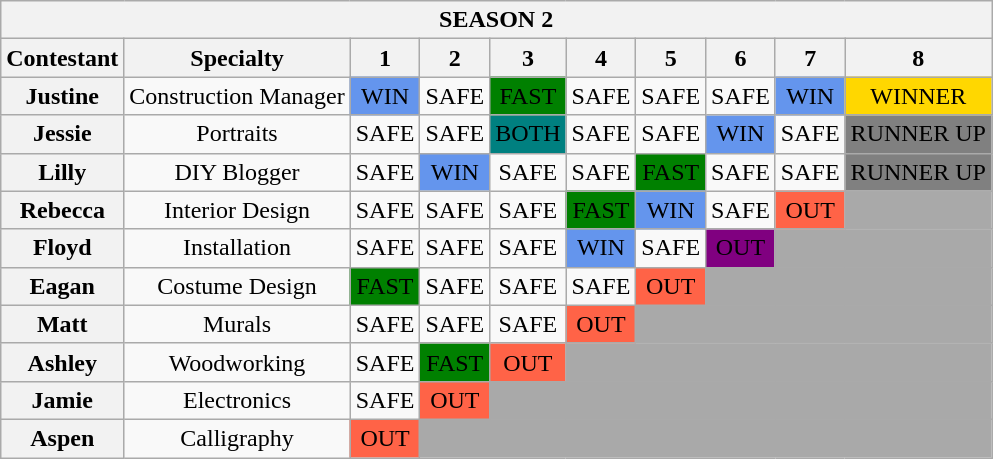<table class="wikitable" style="text-align:center">
<tr>
<th colspan=10>SEASON 2</th>
</tr>
<tr>
<th>Contestant</th>
<th>Specialty</th>
<th>1</th>
<th>2</th>
<th>3</th>
<th>4</th>
<th>5</th>
<th>6</th>
<th>7</th>
<th>8</th>
</tr>
<tr>
<th>Justine</th>
<td>Construction Manager</td>
<td style="background:cornflowerblue;">WIN</td>
<td>SAFE</td>
<td style="background:green;">FAST</td>
<td>SAFE</td>
<td>SAFE</td>
<td>SAFE</td>
<td style="background:cornflowerblue;">WIN</td>
<td style="background:gold;">WINNER</td>
</tr>
<tr>
<th>Jessie</th>
<td>Portraits</td>
<td>SAFE</td>
<td>SAFE</td>
<td style="background:teal;">BOTH</td>
<td>SAFE</td>
<td>SAFE</td>
<td style="background:cornflowerblue;">WIN</td>
<td>SAFE</td>
<td style="background:grey;">RUNNER UP</td>
</tr>
<tr>
<th>Lilly</th>
<td>DIY Blogger</td>
<td>SAFE</td>
<td style="background:cornflowerblue;">WIN</td>
<td>SAFE</td>
<td>SAFE</td>
<td style="background:green;">FAST</td>
<td>SAFE</td>
<td>SAFE</td>
<td style="background:grey;">RUNNER UP</td>
</tr>
<tr>
<th>Rebecca</th>
<td>Interior Design</td>
<td>SAFE</td>
<td>SAFE</td>
<td>SAFE</td>
<td style="background:green;">FAST</td>
<td style="background:cornflowerblue;">WIN</td>
<td>SAFE</td>
<td style="background:tomato;">OUT</td>
<td colspan=1 style="background:darkgrey;"></td>
</tr>
<tr>
<th>Floyd</th>
<td>Installation</td>
<td>SAFE</td>
<td>SAFE</td>
<td>SAFE</td>
<td style="background:cornflowerblue;">WIN</td>
<td>SAFE</td>
<td style="background:purple;">OUT</td>
<td COLSPAN=2 style="background:darkgrey;"></td>
</tr>
<tr>
<th>Eagan</th>
<td>Costume Design</td>
<td style="background:green;">FAST</td>
<td>SAFE</td>
<td>SAFE</td>
<td>SAFE</td>
<td style="background:tomato;">OUT</td>
<td COLSPAN=3 style="background:darkgrey;"></td>
</tr>
<tr>
<th>Matt</th>
<td>Murals</td>
<td>SAFE</td>
<td>SAFE</td>
<td>SAFE</td>
<td style="background:tomato;">OUT</td>
<td COLSPAN=4 style="background:darkgrey;"></td>
</tr>
<tr>
<th>Ashley</th>
<td>Woodworking</td>
<td>SAFE</td>
<td style="background:green;">FAST</td>
<td style="background:tomato;">OUT</td>
<td COLSPAN=5 style="background:darkgrey;"></td>
</tr>
<tr>
<th>Jamie</th>
<td>Electronics</td>
<td>SAFE</td>
<td style="background:tomato;">OUT</td>
<td COLSPAN=6 style="background:darkgrey;"></td>
</tr>
<tr>
<th>Aspen</th>
<td>Calligraphy</td>
<td style="background:tomato;">OUT</td>
<td COLSPAN=7 style="background:darkgrey;"></td>
</tr>
</table>
